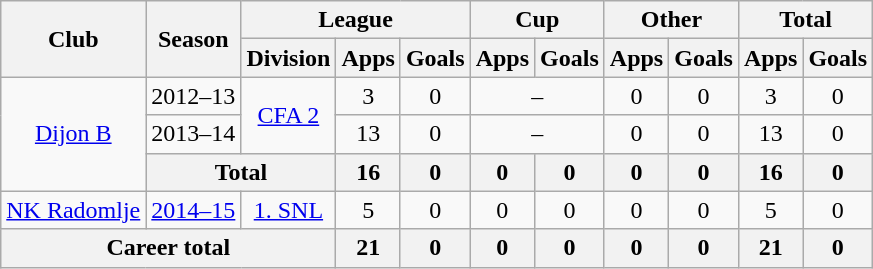<table class="wikitable" style="text-align:center">
<tr>
<th rowspan="2">Club</th>
<th rowspan="2">Season</th>
<th colspan="3">League</th>
<th colspan="2">Cup</th>
<th colspan="2">Other</th>
<th colspan="2">Total</th>
</tr>
<tr>
<th>Division</th>
<th>Apps</th>
<th>Goals</th>
<th>Apps</th>
<th>Goals</th>
<th>Apps</th>
<th>Goals</th>
<th>Apps</th>
<th>Goals</th>
</tr>
<tr>
<td rowspan="3"><a href='#'>Dijon B</a></td>
<td>2012–13</td>
<td rowspan="2"><a href='#'>CFA 2</a></td>
<td>3</td>
<td>0</td>
<td colspan="2">–</td>
<td>0</td>
<td>0</td>
<td>3</td>
<td>0</td>
</tr>
<tr>
<td>2013–14</td>
<td>13</td>
<td>0</td>
<td colspan="2">–</td>
<td>0</td>
<td>0</td>
<td>13</td>
<td>0</td>
</tr>
<tr>
<th colspan="2">Total</th>
<th>16</th>
<th>0</th>
<th>0</th>
<th>0</th>
<th>0</th>
<th>0</th>
<th>16</th>
<th>0</th>
</tr>
<tr>
<td><a href='#'>NK Radomlje</a></td>
<td><a href='#'>2014–15</a></td>
<td><a href='#'>1. SNL</a></td>
<td>5</td>
<td>0</td>
<td>0</td>
<td>0</td>
<td>0</td>
<td>0</td>
<td>5</td>
<td>0</td>
</tr>
<tr>
<th colspan="3">Career total</th>
<th>21</th>
<th>0</th>
<th>0</th>
<th>0</th>
<th>0</th>
<th>0</th>
<th>21</th>
<th>0</th>
</tr>
</table>
